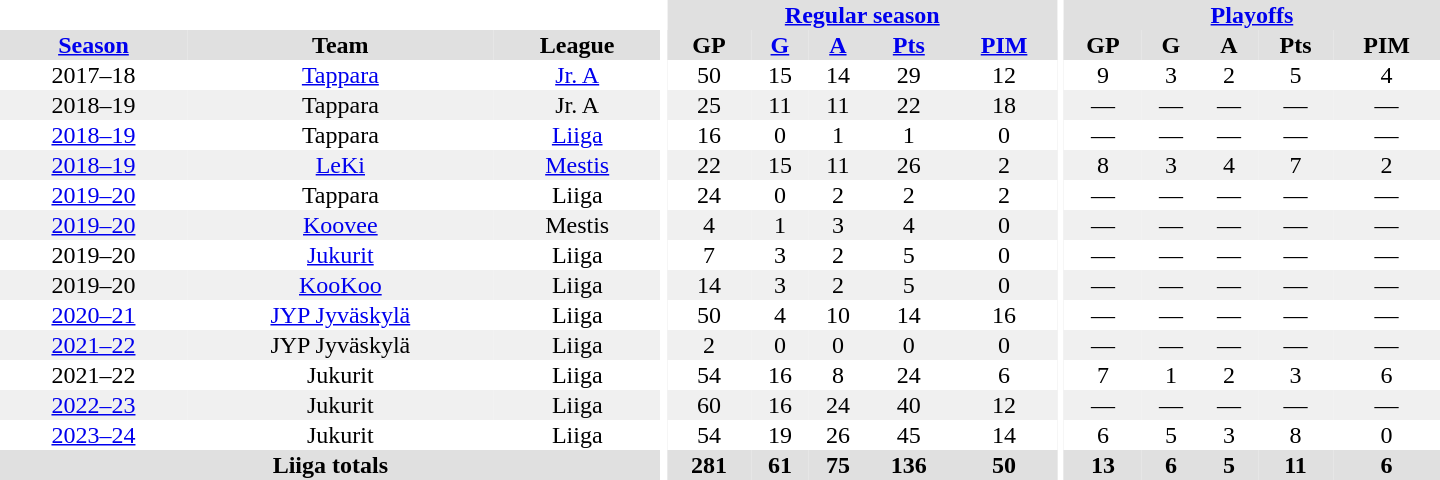<table border="0" cellpadding="1" cellspacing="0" style="text-align:center; width:60em;">
<tr bgcolor="#e0e0e0">
<th colspan="3" bgcolor="#ffffff"></th>
<th rowspan="99" bgcolor="#ffffff"></th>
<th colspan="5"><a href='#'>Regular season</a></th>
<th rowspan="99" bgcolor="#ffffff"></th>
<th colspan="5"><a href='#'>Playoffs</a></th>
</tr>
<tr bgcolor="#e0e0e0">
<th><a href='#'>Season</a></th>
<th>Team</th>
<th>League</th>
<th>GP</th>
<th><a href='#'>G</a></th>
<th><a href='#'>A</a></th>
<th><a href='#'>Pts</a></th>
<th><a href='#'>PIM</a></th>
<th>GP</th>
<th>G</th>
<th>A</th>
<th>Pts</th>
<th>PIM</th>
</tr>
<tr>
<td>2017–18</td>
<td><a href='#'>Tappara</a></td>
<td><a href='#'>Jr. A</a></td>
<td>50</td>
<td>15</td>
<td>14</td>
<td>29</td>
<td>12</td>
<td>9</td>
<td>3</td>
<td>2</td>
<td>5</td>
<td>4</td>
</tr>
<tr bgcolor="#f0f0f0">
<td>2018–19</td>
<td>Tappara</td>
<td>Jr. A</td>
<td>25</td>
<td>11</td>
<td>11</td>
<td>22</td>
<td>18</td>
<td>—</td>
<td>—</td>
<td>—</td>
<td>—</td>
<td>—</td>
</tr>
<tr>
<td><a href='#'>2018–19</a></td>
<td>Tappara</td>
<td><a href='#'>Liiga</a></td>
<td>16</td>
<td>0</td>
<td>1</td>
<td>1</td>
<td>0</td>
<td>—</td>
<td>—</td>
<td>—</td>
<td>—</td>
<td>—</td>
</tr>
<tr bgcolor="#f0f0f0">
<td><a href='#'>2018–19</a></td>
<td><a href='#'>LeKi</a></td>
<td><a href='#'>Mestis</a></td>
<td>22</td>
<td>15</td>
<td>11</td>
<td>26</td>
<td>2</td>
<td>8</td>
<td>3</td>
<td>4</td>
<td>7</td>
<td>2</td>
</tr>
<tr>
<td><a href='#'>2019–20</a></td>
<td>Tappara</td>
<td>Liiga</td>
<td>24</td>
<td>0</td>
<td>2</td>
<td>2</td>
<td>2</td>
<td>—</td>
<td>—</td>
<td>—</td>
<td>—</td>
<td>—</td>
</tr>
<tr bgcolor="#f0f0f0">
<td><a href='#'>2019–20</a></td>
<td><a href='#'>Koovee</a></td>
<td>Mestis</td>
<td>4</td>
<td>1</td>
<td>3</td>
<td>4</td>
<td>0</td>
<td>—</td>
<td>—</td>
<td>—</td>
<td>—</td>
<td>—</td>
</tr>
<tr>
<td>2019–20</td>
<td><a href='#'>Jukurit</a></td>
<td>Liiga</td>
<td>7</td>
<td>3</td>
<td>2</td>
<td>5</td>
<td>0</td>
<td>—</td>
<td>—</td>
<td>—</td>
<td>—</td>
<td>—</td>
</tr>
<tr bgcolor="#f0f0f0">
<td>2019–20</td>
<td><a href='#'>KooKoo</a></td>
<td>Liiga</td>
<td>14</td>
<td>3</td>
<td>2</td>
<td>5</td>
<td>0</td>
<td>—</td>
<td>—</td>
<td>—</td>
<td>—</td>
<td>—</td>
</tr>
<tr>
<td><a href='#'>2020–21</a></td>
<td><a href='#'>JYP Jyväskylä</a></td>
<td>Liiga</td>
<td>50</td>
<td>4</td>
<td>10</td>
<td>14</td>
<td>16</td>
<td>—</td>
<td>—</td>
<td>—</td>
<td>—</td>
<td>—</td>
</tr>
<tr bgcolor="#f0f0f0">
<td><a href='#'>2021–22</a></td>
<td>JYP Jyväskylä</td>
<td>Liiga</td>
<td>2</td>
<td>0</td>
<td>0</td>
<td>0</td>
<td>0</td>
<td>—</td>
<td>—</td>
<td>—</td>
<td>—</td>
<td>—</td>
</tr>
<tr>
<td>2021–22</td>
<td>Jukurit</td>
<td>Liiga</td>
<td>54</td>
<td>16</td>
<td>8</td>
<td>24</td>
<td>6</td>
<td>7</td>
<td>1</td>
<td>2</td>
<td>3</td>
<td>6</td>
</tr>
<tr bgcolor="#f0f0f0">
<td><a href='#'>2022–23</a></td>
<td>Jukurit</td>
<td>Liiga</td>
<td>60</td>
<td>16</td>
<td>24</td>
<td>40</td>
<td>12</td>
<td>—</td>
<td>—</td>
<td>—</td>
<td>—</td>
<td>—</td>
</tr>
<tr>
<td><a href='#'>2023–24</a></td>
<td>Jukurit</td>
<td>Liiga</td>
<td>54</td>
<td>19</td>
<td>26</td>
<td>45</td>
<td>14</td>
<td>6</td>
<td>5</td>
<td>3</td>
<td>8</td>
<td>0</td>
</tr>
<tr bgcolor="#e0e0e0">
<th colspan="3">Liiga totals</th>
<th>281</th>
<th>61</th>
<th>75</th>
<th>136</th>
<th>50</th>
<th>13</th>
<th>6</th>
<th>5</th>
<th>11</th>
<th>6</th>
</tr>
</table>
